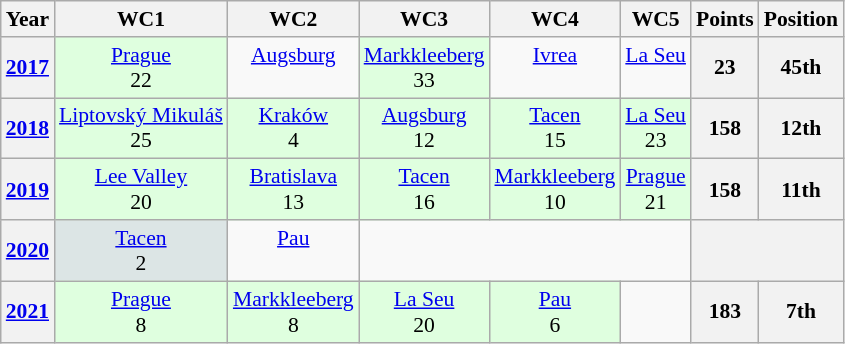<table class="wikitable" style="font-size: 90%; text-align: center">
<tr>
<th>Year</th>
<th>WC1</th>
<th>WC2</th>
<th>WC3</th>
<th>WC4</th>
<th>WC5</th>
<th>Points</th>
<th>Position</th>
</tr>
<tr>
<th><a href='#'>2017</a></th>
<td style="background:#DFFFDF;"><a href='#'>Prague</a> <br>22</td>
<td><a href='#'>Augsburg</a> <br> </td>
<td style="background:#DFFFDF;"><a href='#'>Markkleeberg</a><br>33</td>
<td><a href='#'>Ivrea</a> <br> </td>
<td><a href='#'>La Seu</a> <br> </td>
<th>23</th>
<th>45th</th>
</tr>
<tr>
<th><a href='#'>2018</a></th>
<td style="background:#DFFFDF;"><a href='#'> Liptovský Mikuláš</a> <br>25</td>
<td style="background:#DFFFDF;"><a href='#'>Kraków</a> <br>4</td>
<td style="background:#DFFFDF;"><a href='#'>Augsburg</a> <br>12</td>
<td style="background:#DFFFDF;"><a href='#'>Tacen</a> <br>15</td>
<td style="background:#DFFFDF;"><a href='#'>La Seu</a> <br>23</td>
<th>158</th>
<th>12th</th>
</tr>
<tr>
<th><a href='#'>2019</a></th>
<td style="background:#DFFFDF;"><a href='#'>Lee Valley</a> <br>20</td>
<td style="background:#DFFFDF;"><a href='#'>Bratislava</a> <br>13</td>
<td style="background:#DFFFDF;"><a href='#'>Tacen</a> <br>16</td>
<td style="background:#DFFFDF;"><a href='#'>Markkleeberg</a><br>10</td>
<td style="background:#DFFFDF;"><a href='#'>Prague</a> <br>21</td>
<th>158</th>
<th>11th</th>
</tr>
<tr>
<th><a href='#'>2020</a></th>
<td style="background:#DCE5E5;"><a href='#'>Tacen</a> <br>2</td>
<td><a href='#'>Pau</a> <br> </td>
<td colspan=3></td>
<th colspan=2></th>
</tr>
<tr>
<th><a href='#'>2021</a></th>
<td style="background:#DFFFDF;"><a href='#'>Prague</a> <br>8</td>
<td style="background:#DFFFDF;"><a href='#'>Markkleeberg</a><br>8</td>
<td style="background:#DFFFDF;"><a href='#'>La Seu</a> <br>20</td>
<td style="background:#DFFFDF;"><a href='#'>Pau</a> <br>6</td>
<td></td>
<th>183</th>
<th>7th</th>
</tr>
</table>
